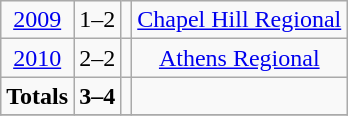<table class="wikitable">
<tr align="center">
<td><a href='#'>2009</a></td>
<td>1–2</td>
<td></td>
<td><a href='#'>Chapel Hill Regional</a></td>
</tr>
<tr align="center">
<td><a href='#'>2010</a></td>
<td>2–2</td>
<td></td>
<td><a href='#'>Athens Regional</a></td>
</tr>
<tr align="center">
<td><strong>Totals</strong></td>
<td><strong>3–4</strong></td>
<td><strong></strong></td>
<td></td>
</tr>
<tr style="text-align:center;">
</tr>
</table>
